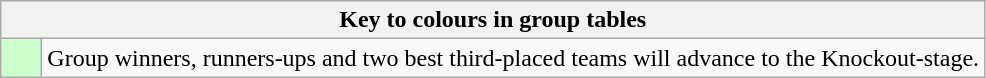<table class="wikitable" style="text-align: center;">
<tr>
<th colspan=2>Key to colours in group tables</th>
</tr>
<tr>
<td style="background:#ccffcc; width: 20px;"></td>
<td style="text-align:left">Group winners, runners-ups and two best third-placed teams will advance to the Knockout-stage.</td>
</tr>
</table>
